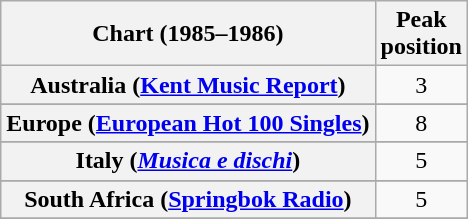<table class="wikitable sortable plainrowheaders" style="text-align:center">
<tr>
<th>Chart (1985–1986)</th>
<th>Peak<br>position</th>
</tr>
<tr>
<th scope="row">Australia (<a href='#'>Kent Music Report</a>)</th>
<td>3</td>
</tr>
<tr>
</tr>
<tr>
</tr>
<tr>
</tr>
<tr>
<th scope="row">Europe (<a href='#'>European Hot 100 Singles</a>)</th>
<td>8</td>
</tr>
<tr>
</tr>
<tr>
<th scope="row">Italy (<em><a href='#'>Musica e dischi</a></em>)</th>
<td>5</td>
</tr>
<tr>
</tr>
<tr>
</tr>
<tr>
<th scope="row">South Africa (<a href='#'>Springbok Radio</a>)</th>
<td>5</td>
</tr>
<tr>
</tr>
<tr>
</tr>
<tr>
</tr>
</table>
